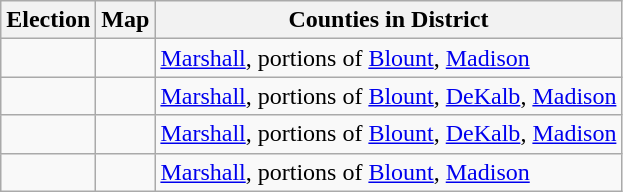<table class="wikitable">
<tr>
<th>Election</th>
<th>Map</th>
<th>Counties in District</th>
</tr>
<tr>
<td></td>
<td></td>
<td><a href='#'>Marshall</a>, portions of <a href='#'>Blount</a>, <a href='#'>Madison</a></td>
</tr>
<tr>
<td></td>
<td></td>
<td><a href='#'>Marshall</a>, portions of <a href='#'>Blount</a>, <a href='#'>DeKalb</a>, <a href='#'>Madison</a></td>
</tr>
<tr>
<td></td>
<td></td>
<td><a href='#'>Marshall</a>, portions of <a href='#'>Blount</a>, <a href='#'>DeKalb</a>, <a href='#'>Madison</a></td>
</tr>
<tr>
<td></td>
<td></td>
<td><a href='#'>Marshall</a>, portions of <a href='#'>Blount</a>, <a href='#'>Madison</a></td>
</tr>
</table>
